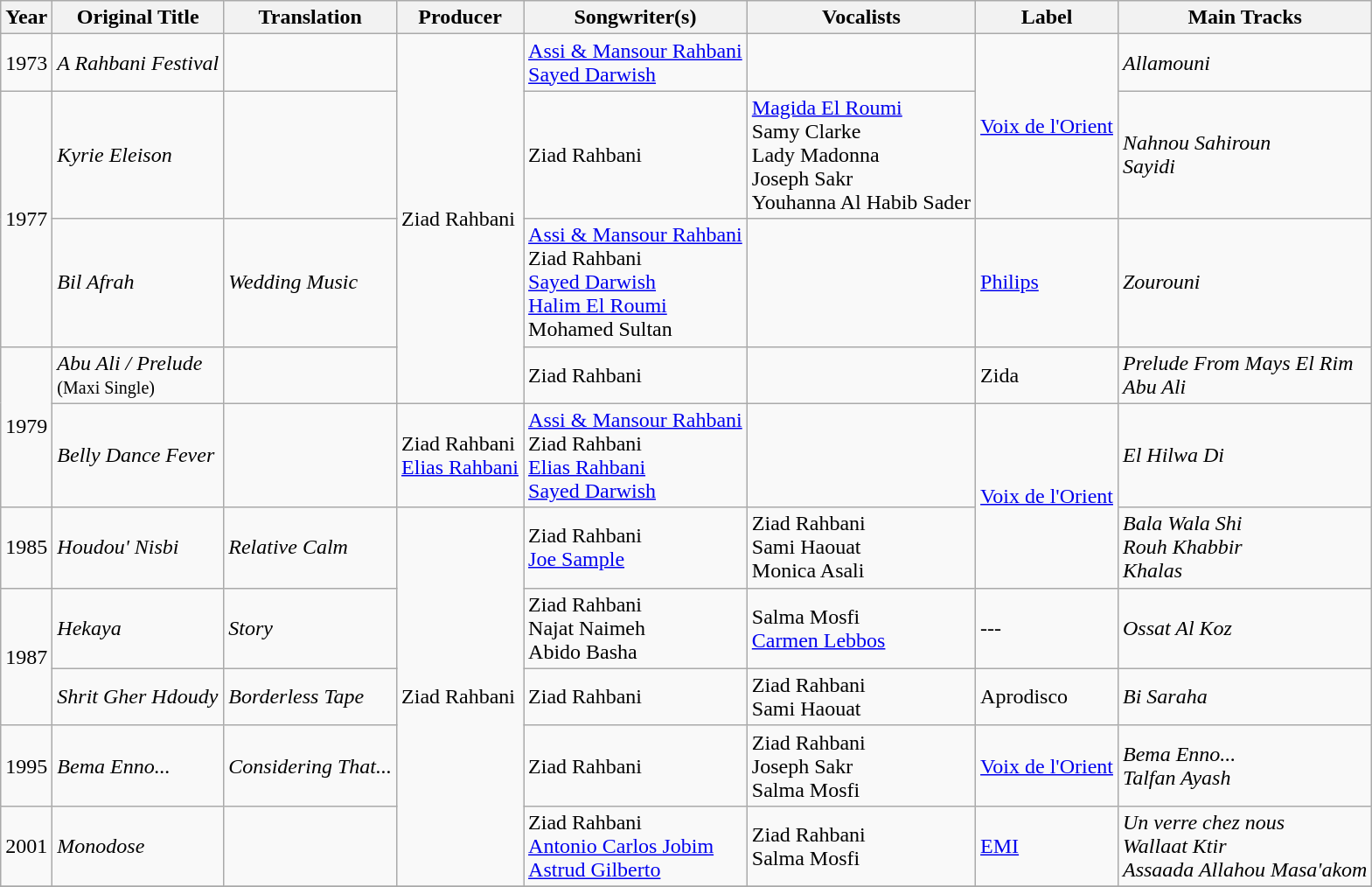<table class="wikitable sortable" border="2">
<tr>
<th scope="col">Year</th>
<th scope="col">Original Title</th>
<th scope="col">Translation</th>
<th scope="col">Producer</th>
<th scope="col">Songwriter(s)</th>
<th scope="col">Vocalists</th>
<th scope="col">Label</th>
<th scope="col">Main Tracks</th>
</tr>
<tr>
<td>1973</td>
<td><em>A Rahbani Festival</em></td>
<td></td>
<td rowspan="4">Ziad Rahbani</td>
<td><a href='#'>Assi & Mansour Rahbani</a><br><a href='#'>Sayed Darwish</a></td>
<td></td>
<td rowspan="2"><a href='#'>Voix de l'Orient</a></td>
<td><em>Allamouni</em></td>
</tr>
<tr>
<td rowspan="2">1977</td>
<td><em>Kyrie Eleison</em></td>
<td></td>
<td>Ziad Rahbani</td>
<td><a href='#'>Magida El Roumi</a><br>Samy Clarke<br>Lady Madonna<br>Joseph Sakr<br>Youhanna Al Habib Sader</td>
<td><em>Nahnou Sahiroun</em><br><em>Sayidi</em></td>
</tr>
<tr>
<td><em>Bil Afrah</em></td>
<td><em>Wedding Music</em></td>
<td><a href='#'>Assi & Mansour Rahbani</a><br>Ziad Rahbani<br><a href='#'>Sayed Darwish</a><br><a href='#'>Halim El Roumi</a><br>Mohamed Sultan</td>
<td></td>
<td><a href='#'>Philips</a></td>
<td><em>Zourouni</em></td>
</tr>
<tr>
<td rowspan="2">1979</td>
<td><em>Abu Ali / Prelude</em><br><small>(Maxi Single)</small></td>
<td></td>
<td>Ziad Rahbani</td>
<td></td>
<td>Zida</td>
<td><em>Prelude From Mays El Rim</em><br><em>Abu Ali</em></td>
</tr>
<tr>
<td><em>Belly Dance Fever</em></td>
<td></td>
<td>Ziad Rahbani<br><a href='#'>Elias Rahbani</a></td>
<td><a href='#'>Assi & Mansour Rahbani</a><br>Ziad Rahbani<br><a href='#'>Elias Rahbani</a><br><a href='#'>Sayed Darwish</a></td>
<td></td>
<td rowspan="2"><a href='#'>Voix de l'Orient</a></td>
<td><em>El Hilwa Di</em></td>
</tr>
<tr>
<td>1985</td>
<td><em>Houdou' Nisbi</em></td>
<td><em>Relative Calm</em></td>
<td rowspan="5">Ziad Rahbani</td>
<td>Ziad Rahbani<br><a href='#'>Joe Sample</a></td>
<td>Ziad Rahbani<br>Sami Haouat<br>Monica Asali</td>
<td><em>Bala Wala Shi</em><br><em>Rouh Khabbir</em><br><em>Khalas</em></td>
</tr>
<tr>
<td rowspan="2">1987</td>
<td><em>Hekaya</em></td>
<td><em>Story</em></td>
<td>Ziad Rahbani<br>Najat Naimeh<br>Abido Basha</td>
<td>Salma Mosfi<br><a href='#'>Carmen Lebbos</a></td>
<td>---</td>
<td><em>Ossat Al Koz</em></td>
</tr>
<tr>
<td><em>Shrit Gher Hdoudy</em></td>
<td><em>Borderless Tape</em></td>
<td>Ziad Rahbani</td>
<td>Ziad Rahbani<br>Sami Haouat</td>
<td>Aprodisco</td>
<td><em>Bi Saraha</em></td>
</tr>
<tr>
<td>1995</td>
<td><em>Bema Enno...</em></td>
<td><em>Considering That...</em></td>
<td>Ziad Rahbani</td>
<td>Ziad Rahbani<br>Joseph Sakr<br>Salma Mosfi</td>
<td><a href='#'>Voix de l'Orient</a></td>
<td><em>Bema Enno...</em><br><em>Talfan Ayash</em></td>
</tr>
<tr>
<td>2001</td>
<td><em>Monodose</em></td>
<td></td>
<td>Ziad Rahbani<br><a href='#'>Antonio Carlos Jobim</a><br><a href='#'>Astrud Gilberto</a></td>
<td>Ziad Rahbani<br>Salma Mosfi</td>
<td><a href='#'>EMI</a></td>
<td><em>Un verre chez nous</em><br><em>Wallaat Ktir</em><br><em>Assaada Allahou Masa'akom</em></td>
</tr>
<tr>
</tr>
</table>
